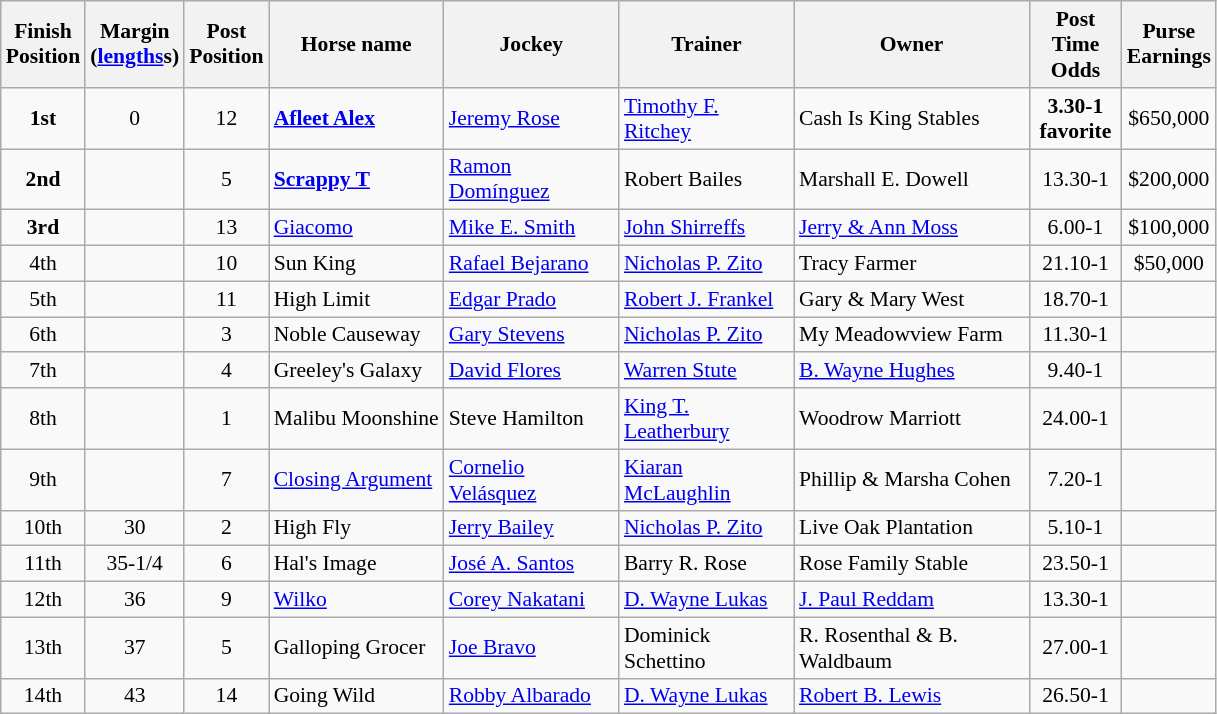<table class="wikitable sortable" | border="2" cellpadding="1" style="border-collapse: collapse; font-size:90%">
<tr>
<th width="5px">Finish <br> Position</th>
<th width="35px">Margin<br> <span>(<a href='#'>lengths</a>s)</span></th>
<th width="30px">Post <br> Position</th>
<th width="110px">Horse name</th>
<th width="110px">Jockey</th>
<th width="110px">Trainer</th>
<th width="150px">Owner</th>
<th width="55px">Post Time <br> Odds</th>
<th width="50px">Purse <br> Earnings</th>
</tr>
<tr>
<td align=center><strong>1<span>st</span></strong></td>
<td align=center>0</td>
<td align=center>12</td>
<td><strong><a href='#'>Afleet Alex</a></strong></td>
<td><a href='#'>Jeremy Rose</a></td>
<td><a href='#'>Timothy F. Ritchey</a></td>
<td>Cash Is King Stables</td>
<td align=center><strong>3.30-1 <br> <span>favorite</span></strong></td>
<td align=center>$650,000</td>
</tr>
<tr>
<td align=center><strong>2<span>nd</span></strong></td>
<td align=center></td>
<td align=center>5</td>
<td><strong><a href='#'>Scrappy T</a></strong></td>
<td><a href='#'>Ramon Domínguez</a></td>
<td>Robert Bailes</td>
<td>Marshall E. Dowell</td>
<td align=center>13.30-1</td>
<td align=center>$200,000</td>
</tr>
<tr>
<td align=center><strong>3<span>rd</span></strong></td>
<td align=center></td>
<td align=center>13</td>
<td><a href='#'>Giacomo</a></td>
<td><a href='#'>Mike E. Smith</a></td>
<td><a href='#'>John Shirreffs</a></td>
<td><a href='#'>Jerry & Ann Moss</a></td>
<td align=center>6.00-1</td>
<td align=center>$100,000</td>
</tr>
<tr>
<td align=center>4<span>th</span></td>
<td align=center></td>
<td align=center>10</td>
<td>Sun King</td>
<td><a href='#'>Rafael Bejarano</a></td>
<td><a href='#'>Nicholas P. Zito</a></td>
<td>Tracy Farmer</td>
<td align=center>21.10-1</td>
<td align=center>$50,000</td>
</tr>
<tr>
<td align=center>5<span>th</span></td>
<td align=center></td>
<td align=center>11</td>
<td>High Limit</td>
<td><a href='#'>Edgar Prado</a></td>
<td><a href='#'>Robert J. Frankel</a></td>
<td>Gary & Mary West</td>
<td align=center>18.70-1</td>
<td align=center></td>
</tr>
<tr>
<td align=center>6<span>th</span></td>
<td align=center></td>
<td align=center>3</td>
<td>Noble Causeway</td>
<td><a href='#'>Gary Stevens</a></td>
<td><a href='#'>Nicholas P. Zito</a></td>
<td>My Meadowview Farm</td>
<td align=center>11.30-1</td>
<td></td>
</tr>
<tr>
<td align=center>7<span>th</span></td>
<td align=center></td>
<td align=center>4</td>
<td>Greeley's Galaxy</td>
<td><a href='#'>David Flores</a></td>
<td><a href='#'>Warren Stute</a></td>
<td><a href='#'>B. Wayne Hughes</a></td>
<td align=center>9.40-1</td>
<td></td>
</tr>
<tr>
<td align=center>8<span>th</span></td>
<td align=center></td>
<td align=center>1</td>
<td>Malibu Moonshine</td>
<td>Steve Hamilton</td>
<td><a href='#'>King T. Leatherbury</a></td>
<td>Woodrow Marriott</td>
<td align=center>24.00-1</td>
<td></td>
</tr>
<tr>
<td align=center>9<span>th</span></td>
<td align=center></td>
<td align=center>7</td>
<td><a href='#'>Closing Argument</a></td>
<td><a href='#'>Cornelio Velásquez</a></td>
<td><a href='#'>Kiaran McLaughlin</a></td>
<td>Phillip & Marsha Cohen</td>
<td align=center>7.20-1</td>
<td></td>
</tr>
<tr>
<td align=center>10<span>th</span></td>
<td align=center>30</td>
<td align=center>2</td>
<td>High Fly</td>
<td><a href='#'>Jerry Bailey</a></td>
<td><a href='#'>Nicholas P. Zito</a></td>
<td>Live Oak Plantation</td>
<td align=center>5.10-1</td>
<td></td>
</tr>
<tr>
<td align=center>11<span>th</span></td>
<td align=center>35-1/4</td>
<td align=center>6</td>
<td>Hal's Image</td>
<td><a href='#'>José A. Santos</a></td>
<td>Barry R. Rose</td>
<td>Rose Family Stable</td>
<td align=center>23.50-1</td>
<td></td>
</tr>
<tr>
<td align=center>12<span>th</span></td>
<td align=center>36</td>
<td align=center>9</td>
<td><a href='#'>Wilko</a></td>
<td><a href='#'>Corey Nakatani</a></td>
<td><a href='#'>D. Wayne Lukas</a></td>
<td><a href='#'>J. Paul Reddam</a></td>
<td align=center>13.30-1</td>
<td></td>
</tr>
<tr>
<td align=center>13<span>th</span></td>
<td align=center>37</td>
<td align=center>5</td>
<td>Galloping Grocer</td>
<td><a href='#'>Joe Bravo</a></td>
<td>Dominick Schettino</td>
<td>R. Rosenthal & B. Waldbaum</td>
<td align=center>27.00-1</td>
<td></td>
</tr>
<tr>
<td align=center>14<span>th</span></td>
<td align=center>43</td>
<td align=center>14</td>
<td>Going Wild</td>
<td><a href='#'>Robby Albarado</a></td>
<td><a href='#'>D. Wayne Lukas</a></td>
<td><a href='#'>Robert B. Lewis</a></td>
<td align=center>26.50-1</td>
<td></td>
</tr>
</table>
